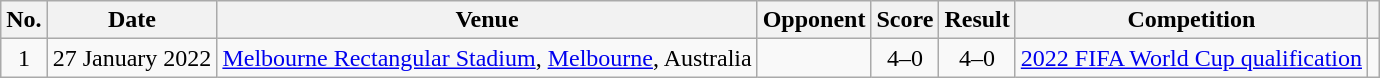<table class="wikitable sortable">
<tr>
<th scope="col">No.</th>
<th scope="col">Date</th>
<th scope="col">Venue</th>
<th scope="col">Opponent</th>
<th scope="col">Score</th>
<th scope="col">Result</th>
<th scope="col">Competition</th>
<th scope="col" class="unsortable"></th>
</tr>
<tr>
<td align="center">1</td>
<td>27 January 2022</td>
<td><a href='#'>Melbourne Rectangular Stadium</a>, <a href='#'>Melbourne</a>, Australia</td>
<td></td>
<td align="center">4–0</td>
<td align="center">4–0</td>
<td><a href='#'>2022 FIFA World Cup qualification</a></td>
<td></td>
</tr>
</table>
